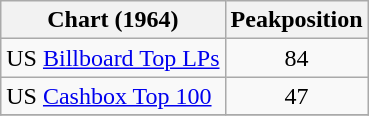<table class="wikitable">
<tr>
<th>Chart (1964)</th>
<th>Peakposition</th>
</tr>
<tr>
<td>US <a href='#'>Billboard Top LPs</a></td>
<td align="center">84</td>
</tr>
<tr>
<td>US <a href='#'>Cashbox Top 100</a></td>
<td align="center">47</td>
</tr>
<tr>
</tr>
</table>
